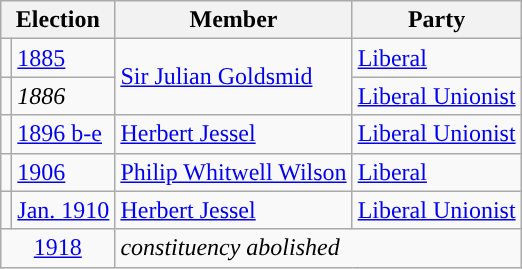<table class="wikitable">
<tr>
<th colspan="2">Election</th>
<th>Member</th>
<th>Party</th>
</tr>
<tr>
<td style="color:inherit;background-color: "></td>
<td><a href='#'>1885</a></td>
<td rowspan="2"><a href='#'>Sir Julian Goldsmid</a></td>
<td><a href='#'>Liberal</a></td>
</tr>
<tr>
<td style="color:inherit;background-color: "></td>
<td><em>1886</em></td>
<td><a href='#'>Liberal Unionist</a></td>
</tr>
<tr>
<td style="color:inherit;background-color: "></td>
<td><a href='#'>1896 b-e</a></td>
<td><a href='#'>Herbert Jessel</a></td>
<td><a href='#'>Liberal Unionist</a></td>
</tr>
<tr>
<td style="color:inherit;background-color: "></td>
<td><a href='#'>1906</a></td>
<td><a href='#'>Philip Whitwell Wilson</a></td>
<td><a href='#'>Liberal</a></td>
</tr>
<tr>
<td style="color:inherit;background-color: "></td>
<td><a href='#'>Jan. 1910</a></td>
<td><a href='#'>Herbert Jessel</a></td>
<td><a href='#'>Liberal Unionist</a></td>
</tr>
<tr>
<td colspan="2" align="center"><a href='#'>1918</a></td>
<td colspan="2"><em>constituency abolished</em></td>
</tr>
</table>
